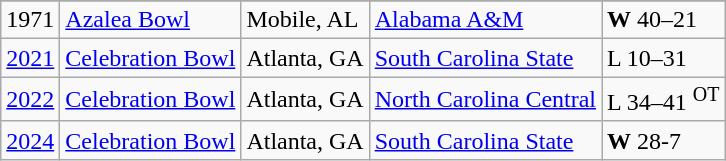<table class="wikitable">
<tr>
</tr>
<tr>
<td>1971</td>
<td><a href='#'>Azalea Bowl</a></td>
<td>Mobile, AL</td>
<td><a href='#'>Alabama A&M</a></td>
<td><strong>W</strong> 40–21</td>
</tr>
<tr>
<td><a href='#'>2021</a></td>
<td><a href='#'>Celebration Bowl</a></td>
<td>Atlanta, GA</td>
<td><a href='#'>South Carolina State</a></td>
<td>L 10–31</td>
</tr>
<tr>
<td><a href='#'>2022</a></td>
<td><a href='#'>Celebration Bowl</a></td>
<td>Atlanta, GA</td>
<td><a href='#'>North Carolina Central</a></td>
<td>L 34–41 <sup>OT</sup></td>
</tr>
<tr>
<td><a href='#'>2024</a></td>
<td><a href='#'>Celebration Bowl</a></td>
<td>Atlanta, GA</td>
<td><a href='#'>South Carolina State</a></td>
<td><strong>W</strong> 28-7</td>
</tr>
</table>
